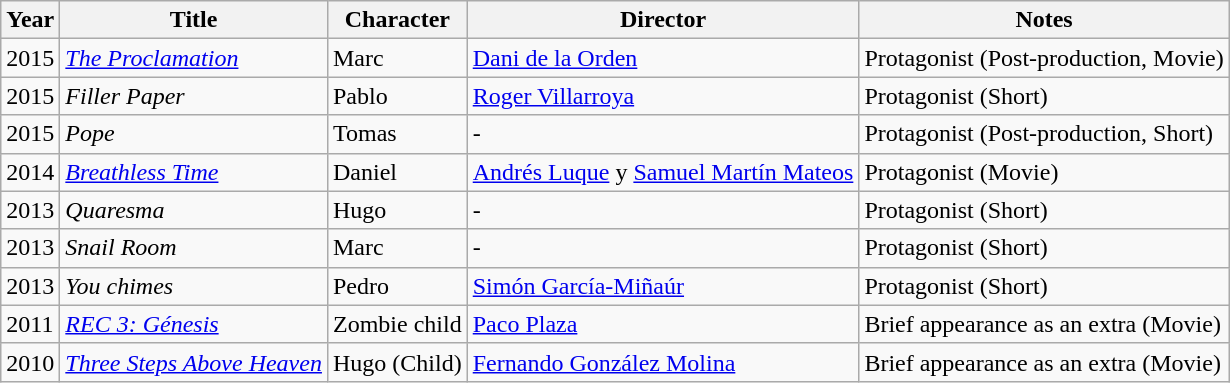<table class="wikitable">
<tr>
<th>Year</th>
<th>Title</th>
<th>Character</th>
<th>Director</th>
<th>Notes</th>
</tr>
<tr>
<td>2015</td>
<td><em><a href='#'>The Proclamation</a></em></td>
<td>Marc</td>
<td><a href='#'>Dani de la Orden</a></td>
<td>Protagonist (Post-production, Movie)</td>
</tr>
<tr>
<td>2015</td>
<td><em>Filler Paper</em></td>
<td>Pablo</td>
<td><a href='#'>Roger Villarroya</a></td>
<td>Protagonist (Short)</td>
</tr>
<tr>
<td>2015</td>
<td><em>Pope</em></td>
<td>Tomas</td>
<td>-</td>
<td>Protagonist (Post-production, Short)</td>
</tr>
<tr>
<td>2014</td>
<td><em><a href='#'>Breathless Time</a></em></td>
<td>Daniel</td>
<td><a href='#'>Andrés Luque</a> y <a href='#'>Samuel Martín Mateos</a></td>
<td>Protagonist (Movie)</td>
</tr>
<tr>
<td>2013</td>
<td><em>Quaresma</em></td>
<td>Hugo</td>
<td>-</td>
<td>Protagonist (Short)</td>
</tr>
<tr>
<td>2013</td>
<td><em>Snail Room</em></td>
<td>Marc</td>
<td>-</td>
<td>Protagonist (Short)</td>
</tr>
<tr>
<td>2013</td>
<td><em>You chimes</em></td>
<td>Pedro</td>
<td><a href='#'>Simón García-Miñaúr</a></td>
<td>Protagonist (Short)</td>
</tr>
<tr>
<td>2011</td>
<td><em><a href='#'>REC 3: Génesis</a></em></td>
<td>Zombie child</td>
<td><a href='#'>Paco Plaza</a></td>
<td>Brief appearance as an extra (Movie)</td>
</tr>
<tr>
<td>2010</td>
<td><em><a href='#'>Three Steps Above Heaven</a></em></td>
<td>Hugo (Child)</td>
<td><a href='#'>Fernando González Molina</a></td>
<td>Brief appearance as an extra (Movie)</td>
</tr>
</table>
